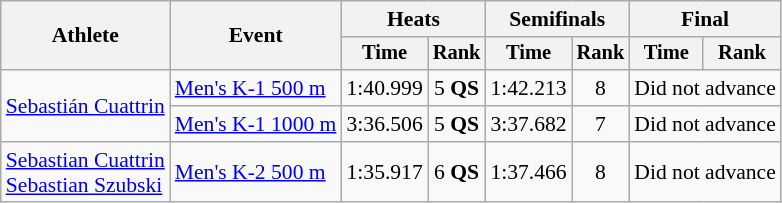<table class="wikitable" style="font-size:90%">
<tr>
<th rowspan=2>Athlete</th>
<th rowspan=2>Event</th>
<th colspan=2>Heats</th>
<th colspan=2>Semifinals</th>
<th colspan=2>Final</th>
</tr>
<tr style="font-size:95%">
<th>Time</th>
<th>Rank</th>
<th>Time</th>
<th>Rank</th>
<th>Time</th>
<th>Rank</th>
</tr>
<tr align=center>
<td align=left rowspan=2><a href='#'>Sebastián Cuattrin</a></td>
<td align=left><a href='#'>Men's K-1 500 m</a></td>
<td>1:40.999</td>
<td>5 <strong>QS</strong></td>
<td>1:42.213</td>
<td>8</td>
<td colspan=2>Did not advance</td>
</tr>
<tr align=center>
<td align=left><a href='#'>Men's K-1 1000 m</a></td>
<td>3:36.506</td>
<td>5 <strong>QS</strong></td>
<td>3:37.682</td>
<td>7</td>
<td colspan=2>Did not advance</td>
</tr>
<tr align=center>
<td align=left><a href='#'>Sebastian Cuattrin</a><br><a href='#'>Sebastian Szubski</a></td>
<td align=left><a href='#'>Men's K-2 500 m</a></td>
<td>1:35.917</td>
<td>6 <strong>QS</strong></td>
<td>1:37.466</td>
<td>8</td>
<td colspan=2>Did not advance</td>
</tr>
</table>
